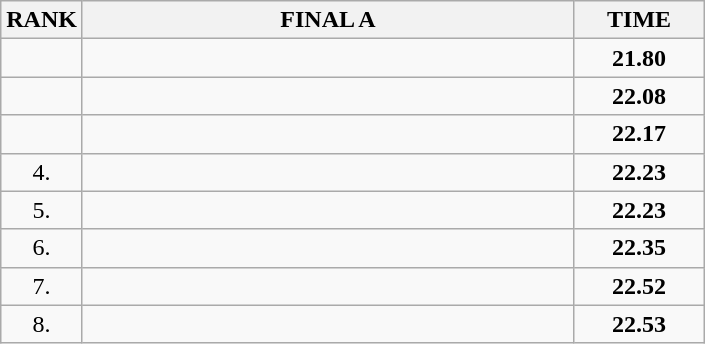<table class="wikitable">
<tr>
<th>RANK</th>
<th style="width: 20em">FINAL A</th>
<th style="width: 5em">TIME</th>
</tr>
<tr>
<td align="center"></td>
<td></td>
<td align="center"><strong>21.80</strong></td>
</tr>
<tr>
<td align="center"></td>
<td></td>
<td align="center"><strong>22.08</strong></td>
</tr>
<tr>
<td align="center"></td>
<td></td>
<td align="center"><strong>22.17</strong></td>
</tr>
<tr>
<td align="center">4.</td>
<td></td>
<td align="center"><strong>22.23</strong></td>
</tr>
<tr>
<td align="center">5.</td>
<td></td>
<td align="center"><strong>22.23</strong></td>
</tr>
<tr>
<td align="center">6.</td>
<td></td>
<td align="center"><strong>22.35</strong></td>
</tr>
<tr>
<td align="center">7.</td>
<td></td>
<td align="center"><strong>22.52</strong></td>
</tr>
<tr>
<td align="center">8.</td>
<td></td>
<td align="center"><strong>22.53</strong></td>
</tr>
</table>
